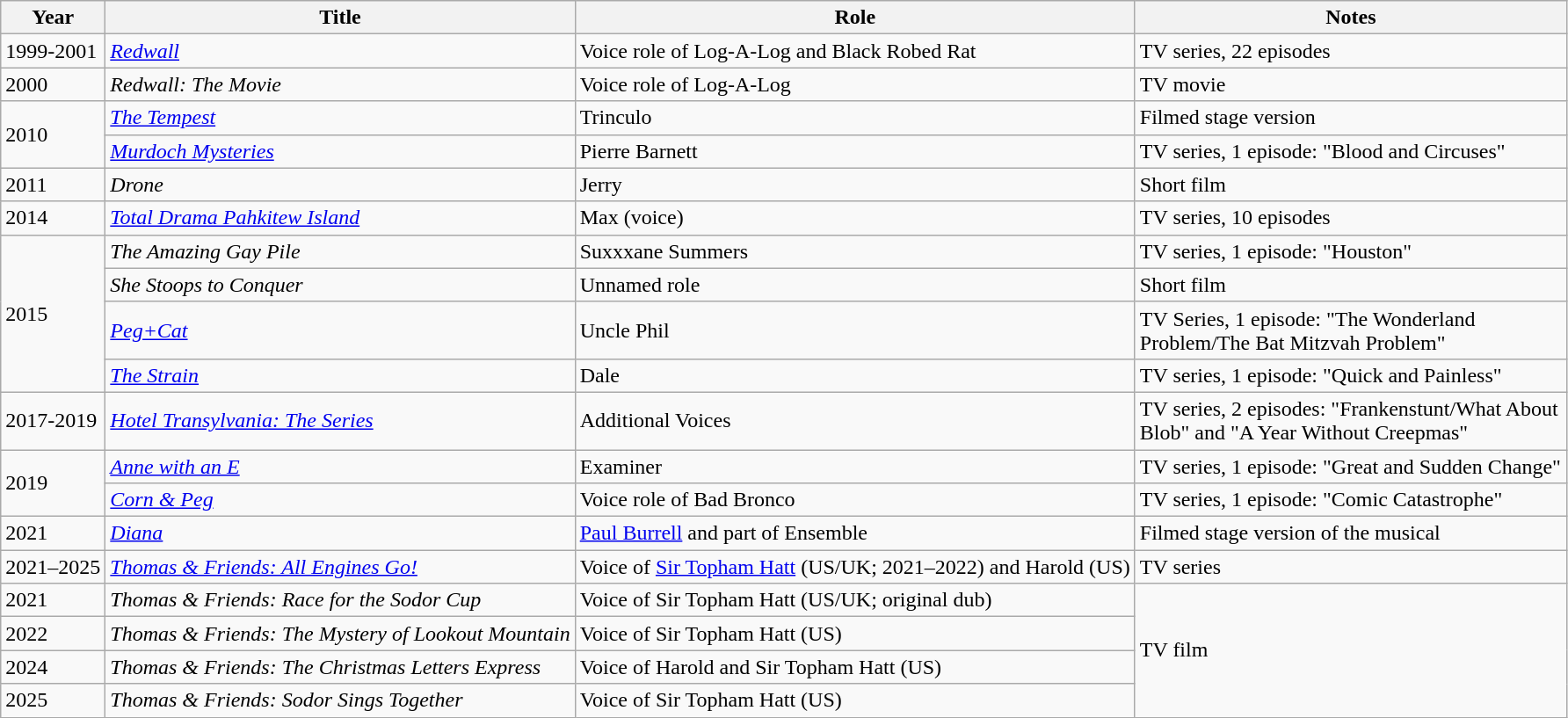<table class="wikitable sortable">
<tr>
<th>Year</th>
<th>Title</th>
<th>Role</th>
<th class="unsortable" style="width:20em;">Notes</th>
</tr>
<tr>
<td>1999-2001</td>
<td><em><a href='#'>Redwall</a></em></td>
<td>Voice role of Log-A-Log and Black Robed Rat</td>
<td>TV series, 22 episodes</td>
</tr>
<tr>
<td>2000</td>
<td><em>Redwall: The Movie</em></td>
<td>Voice role of Log-A-Log</td>
<td>TV movie</td>
</tr>
<tr>
<td rowspan="2">2010</td>
<td><em><a href='#'>The Tempest</a></em></td>
<td>Trinculo</td>
<td>Filmed stage version</td>
</tr>
<tr>
<td><em><a href='#'>Murdoch Mysteries</a></em></td>
<td>Pierre Barnett</td>
<td>TV series, 1 episode: "Blood and Circuses"</td>
</tr>
<tr>
<td>2011</td>
<td><em>Drone</em></td>
<td>Jerry</td>
<td>Short film</td>
</tr>
<tr>
<td>2014</td>
<td><em><a href='#'>Total Drama Pahkitew Island</a></em></td>
<td>Max (voice)</td>
<td>TV series, 10 episodes</td>
</tr>
<tr>
<td rowspan="4">2015</td>
<td><em>The Amazing Gay Pile</em></td>
<td>Suxxxane Summers</td>
<td>TV series, 1 episode: "Houston"</td>
</tr>
<tr>
<td><em>She Stoops to Conquer</em></td>
<td>Unnamed role</td>
<td>Short film</td>
</tr>
<tr>
<td><em><a href='#'>Peg+Cat</a></em></td>
<td>Uncle Phil</td>
<td>TV Series, 1 episode: "The Wonderland Problem/The Bat Mitzvah Problem"</td>
</tr>
<tr>
<td><em><a href='#'>The Strain</a></em></td>
<td>Dale</td>
<td>TV series, 1 episode: "Quick and Painless"</td>
</tr>
<tr>
<td>2017-2019</td>
<td><em><a href='#'>Hotel Transylvania: The Series</a></em></td>
<td>Additional Voices</td>
<td>TV series, 2 episodes: "Frankenstunt/What About Blob" and "A Year Without Creepmas"</td>
</tr>
<tr>
<td rowspan="2">2019</td>
<td><em><a href='#'>Anne with an E</a></em></td>
<td>Examiner</td>
<td>TV series, 1 episode: "Great and Sudden Change"</td>
</tr>
<tr>
<td><em><a href='#'>Corn & Peg</a></em></td>
<td>Voice role of Bad Bronco</td>
<td>TV series, 1 episode: "Comic Catastrophe"</td>
</tr>
<tr>
<td>2021</td>
<td><em><a href='#'>Diana</a></em></td>
<td><a href='#'>Paul Burrell</a> and part of Ensemble</td>
<td>Filmed stage version of the musical</td>
</tr>
<tr>
<td>2021–2025</td>
<td><em><a href='#'>Thomas & Friends: All Engines Go!</a></em></td>
<td>Voice of <a href='#'>Sir Topham Hatt</a> (US/UK; 2021–2022) and Harold (US)</td>
<td>TV series</td>
</tr>
<tr>
<td>2021</td>
<td><em>Thomas & Friends: Race for the Sodor Cup</em></td>
<td>Voice of Sir Topham Hatt (US/UK; original dub)</td>
<td Rowspan="4">TV film</td>
</tr>
<tr>
<td>2022</td>
<td><em>Thomas & Friends: The Mystery of Lookout Mountain</em></td>
<td>Voice of Sir Topham Hatt (US)</td>
</tr>
<tr>
<td>2024</td>
<td><em>Thomas & Friends: The Christmas Letters Express</em></td>
<td>Voice of Harold and Sir Topham Hatt (US)</td>
</tr>
<tr>
<td>2025</td>
<td><em>Thomas & Friends: Sodor Sings Together</em></td>
<td>Voice of Sir Topham Hatt (US)</td>
</tr>
</table>
